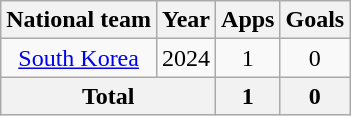<table class="wikitable" style="text-align:center">
<tr>
<th>National team</th>
<th>Year</th>
<th>Apps</th>
<th>Goals</th>
</tr>
<tr>
<td><a href='#'>South Korea</a></td>
<td>2024</td>
<td>1</td>
<td>0</td>
</tr>
<tr>
<th colspan="2">Total</th>
<th>1</th>
<th>0</th>
</tr>
</table>
